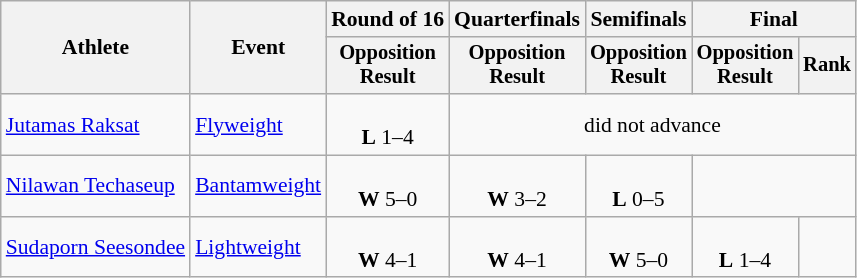<table class="wikitable" style="font-size:90%">
<tr>
<th rowspan="2">Athlete</th>
<th rowspan="2">Event</th>
<th>Round of 16</th>
<th>Quarterfinals</th>
<th>Semifinals</th>
<th colspan=2>Final</th>
</tr>
<tr style="font-size:95%">
<th>Opposition<br>Result</th>
<th>Opposition<br>Result</th>
<th>Opposition<br>Result</th>
<th>Opposition<br>Result</th>
<th>Rank</th>
</tr>
<tr align=center>
<td align=left><a href='#'>Jutamas Raksat</a></td>
<td align=left><a href='#'>Flyweight</a></td>
<td> <br><strong>L</strong> 1–4</td>
<td colspan=4>did not advance</td>
</tr>
<tr align=center>
<td align=left><a href='#'>Nilawan Techaseup</a></td>
<td align=left><a href='#'>Bantamweight</a></td>
<td> <br><strong>W</strong> 5–0</td>
<td> <br><strong>W</strong> 3–2</td>
<td> <br><strong>L</strong> 0–5</td>
<td colspan=2></td>
</tr>
<tr align=center>
<td align=left><a href='#'>Sudaporn Seesondee</a></td>
<td align=left><a href='#'>Lightweight</a></td>
<td> <br><strong>W</strong> 4–1</td>
<td> <br><strong>W</strong> 4–1</td>
<td> <br><strong>W</strong> 5–0</td>
<td> <br><strong>L</strong> 1–4</td>
<td></td>
</tr>
</table>
